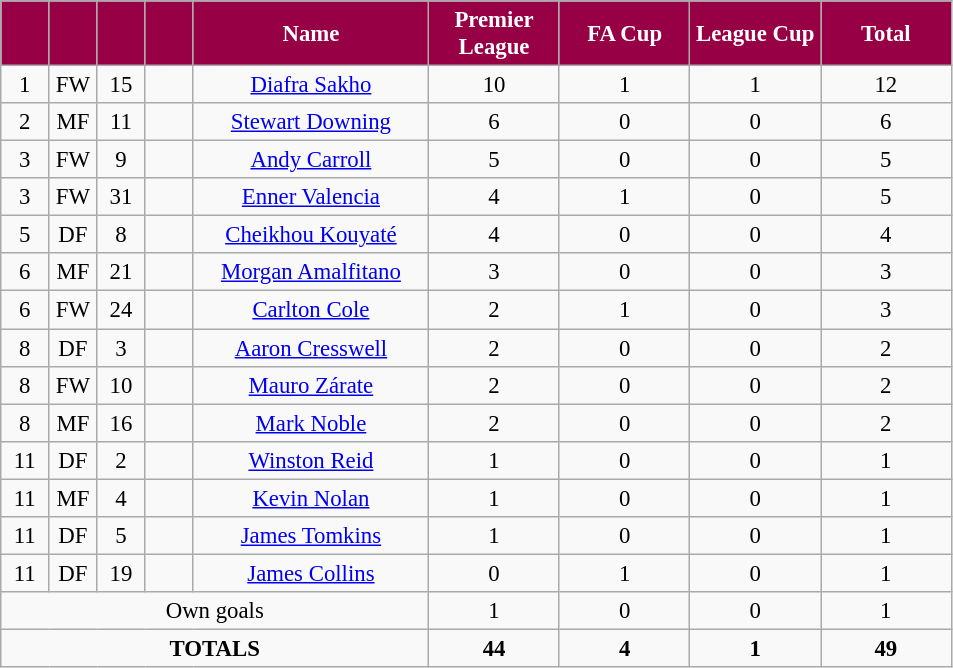<table class="wikitable sortable" style="font-size: 95%; text-align: center;">
<tr>
<th width=25 style="background-color:#970045; color:white;"></th>
<th width=25 style="background-color:#970045; color:white;"></th>
<th width=25 style="background-color:#970045; color:white;"></th>
<th width=25 style="background-color:#970045; color:white;"></th>
<th width=150 style="background-color:#970045; color:white;">Name</th>
<th width=80 style="background-color:#970045; color:white;">Premier League</th>
<th width=80 style="background-color:#970045; color:white;">FA Cup</th>
<th width=80 style="background-color:#970045; color:white;">League Cup</th>
<th width=80 style="background-color:#970045; color:white;">Total</th>
</tr>
<tr>
<td>1</td>
<td>FW</td>
<td>15</td>
<td></td>
<td data-sort-value="Sakho, Diafra"><a href='#'>Diafra Sakho</a></td>
<td>10</td>
<td>1</td>
<td>1</td>
<td>12</td>
</tr>
<tr>
<td>2</td>
<td>MF</td>
<td>11</td>
<td></td>
<td data-sort-value="Downing, Stewart"><a href='#'>Stewart Downing</a></td>
<td>6</td>
<td>0</td>
<td>0</td>
<td>6</td>
</tr>
<tr>
<td>3</td>
<td>FW</td>
<td>9</td>
<td></td>
<td data-sort-value="Carroll, Andy"><a href='#'>Andy Carroll</a></td>
<td>5</td>
<td>0</td>
<td>0</td>
<td>5</td>
</tr>
<tr>
<td>3</td>
<td>FW</td>
<td>31</td>
<td></td>
<td data-sort-value="Valencia, Enner"><a href='#'>Enner Valencia</a></td>
<td>4</td>
<td>1</td>
<td>0</td>
<td>5</td>
</tr>
<tr>
<td>5</td>
<td>DF</td>
<td>8</td>
<td></td>
<td data-sort-value="Kouyaté, Cheikhou"><a href='#'>Cheikhou Kouyaté</a></td>
<td>4</td>
<td>0</td>
<td>0</td>
<td>4</td>
</tr>
<tr>
<td>6</td>
<td>MF</td>
<td>21</td>
<td></td>
<td data-sort-value="Amalfitano, Morgan"><a href='#'>Morgan Amalfitano</a></td>
<td>3</td>
<td>0</td>
<td>0</td>
<td>3</td>
</tr>
<tr>
<td>6</td>
<td>FW</td>
<td>24</td>
<td></td>
<td data-sort-value="Cole, Carlton"><a href='#'>Carlton Cole</a></td>
<td>2</td>
<td>1</td>
<td>0</td>
<td>3</td>
</tr>
<tr>
<td>8</td>
<td>DF</td>
<td>3</td>
<td></td>
<td data-sort-value="Cresswell, Aaron"><a href='#'>Aaron Cresswell</a></td>
<td>2</td>
<td>0</td>
<td>0</td>
<td>2</td>
</tr>
<tr>
<td>8</td>
<td>FW</td>
<td>10</td>
<td></td>
<td data-sort-value="Zarate, Mauro"><a href='#'>Mauro Zárate</a></td>
<td>2</td>
<td>0</td>
<td>0</td>
<td>2</td>
</tr>
<tr>
<td>8</td>
<td>MF</td>
<td>16</td>
<td></td>
<td data-sort-value="Noble, Mark"><a href='#'>Mark Noble</a></td>
<td>2</td>
<td>0</td>
<td>0</td>
<td>2</td>
</tr>
<tr>
<td>11</td>
<td>DF</td>
<td>2</td>
<td></td>
<td data-sort-value="Reid, Winston"><a href='#'>Winston Reid</a></td>
<td>1</td>
<td>0</td>
<td>0</td>
<td>1</td>
</tr>
<tr>
<td>11</td>
<td>MF</td>
<td>4</td>
<td></td>
<td data-sort-value="Nolan, Kevin"><a href='#'>Kevin Nolan</a></td>
<td>1</td>
<td>0</td>
<td>0</td>
<td>1</td>
</tr>
<tr>
<td>11</td>
<td>DF</td>
<td>5</td>
<td></td>
<td data-sort-value="Tomkins, James"><a href='#'>James Tomkins</a></td>
<td>1</td>
<td>0</td>
<td>0</td>
<td>1</td>
</tr>
<tr>
<td>11</td>
<td>DF</td>
<td>19</td>
<td></td>
<td data-sort-value="Collins, James"><a href='#'>James Collins</a></td>
<td>0</td>
<td>1</td>
<td>0</td>
<td>1</td>
</tr>
<tr class="sortbottom">
<td colspan="5">Own goals</td>
<td>1</td>
<td>0</td>
<td>0</td>
<td>1</td>
</tr>
<tr class="sortbottom">
<td colspan=5><strong>TOTALS</strong></td>
<td><strong>44</strong></td>
<td><strong>4</strong></td>
<td><strong>1</strong></td>
<td><strong>49</strong></td>
</tr>
</table>
